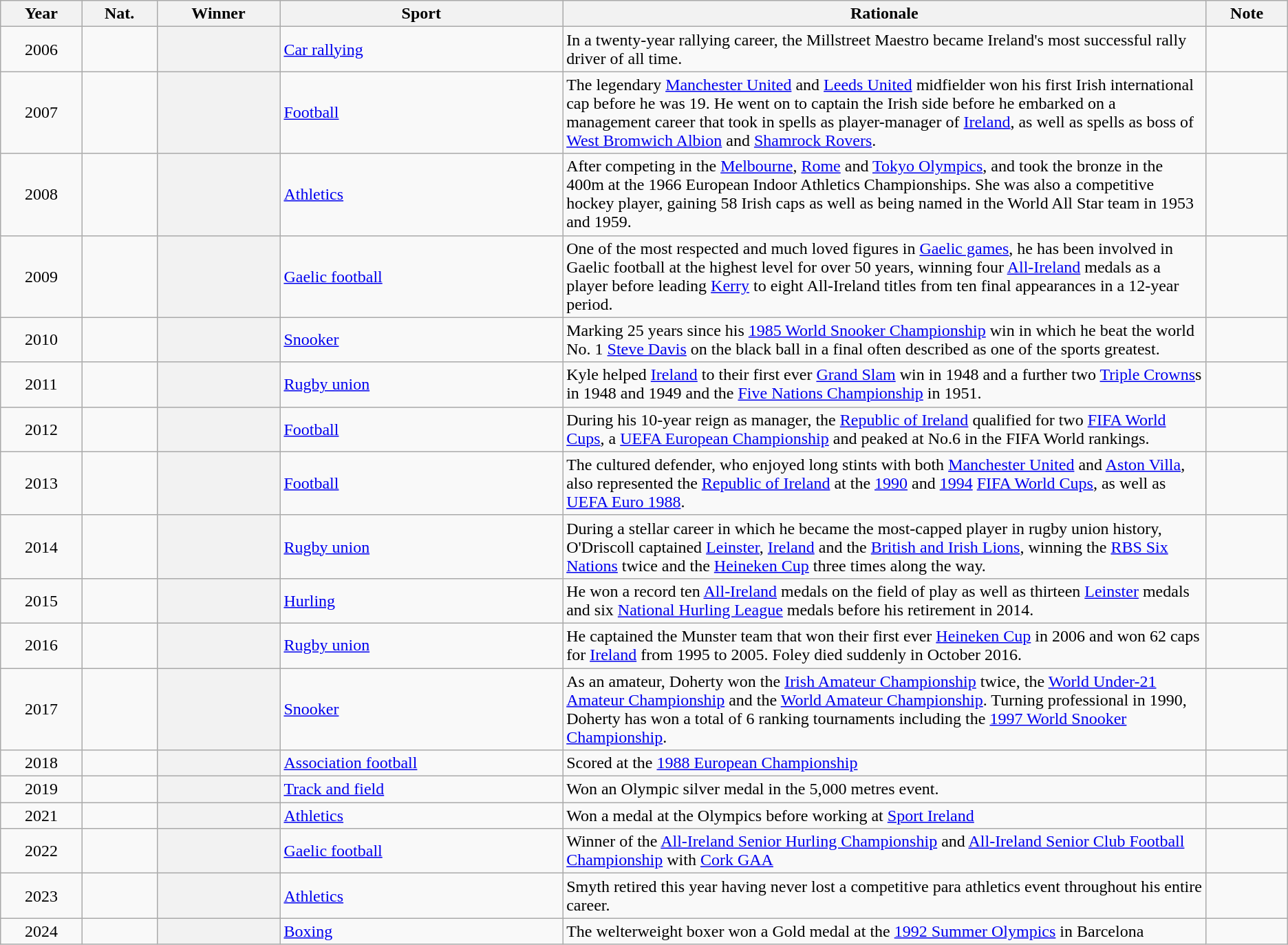<table class="sortable plainrowheaders wikitable">
<tr>
<th scope=col>Year</th>
<th scope=col>Nat.</th>
<th scope=col>Winner</th>
<th scope=col>Sport</th>
<th scope=col width=50%>Rationale</th>
<th scope=col class="unsortable">Note</th>
</tr>
<tr>
<td align=center>2006</td>
<td></td>
<th scope=row></th>
<td><a href='#'>Car rallying</a></td>
<td>In a twenty-year rallying career, the Millstreet Maestro became Ireland's most successful rally driver of all time.</td>
<td align=center></td>
</tr>
<tr>
<td align=center>2007</td>
<td></td>
<th scope=row></th>
<td><a href='#'>Football</a></td>
<td>The legendary <a href='#'>Manchester United</a> and <a href='#'>Leeds United</a> midfielder won his first Irish international cap before he was 19. He went on to captain the Irish side before he embarked on a management career that took in spells as player-manager of <a href='#'>Ireland</a>, as well as spells as boss of <a href='#'>West Bromwich Albion</a> and <a href='#'>Shamrock Rovers</a>.</td>
<td align=center></td>
</tr>
<tr>
<td align=center>2008</td>
<td></td>
<th scope=row></th>
<td><a href='#'>Athletics</a></td>
<td>After competing in the <a href='#'>Melbourne</a>, <a href='#'>Rome</a> and <a href='#'>Tokyo Olympics</a>, and took the bronze in the 400m at the 1966 European Indoor Athletics Championships. She was also a competitive hockey player, gaining 58 Irish caps as well as being named in the World All Star team in 1953 and 1959.</td>
<td align=center></td>
</tr>
<tr>
<td align=center>2009</td>
<td></td>
<th scope=row></th>
<td><a href='#'>Gaelic football</a></td>
<td>One of the most respected and much loved figures in <a href='#'>Gaelic games</a>, he has been involved in Gaelic football at the highest level for over 50 years, winning four <a href='#'>All-Ireland</a> medals as a player before leading <a href='#'>Kerry</a> to eight All-Ireland titles from ten final appearances in a 12-year period.</td>
<td align=center></td>
</tr>
<tr>
<td align=center>2010</td>
<td></td>
<th scope=row></th>
<td><a href='#'>Snooker</a></td>
<td>Marking 25 years since his <a href='#'>1985 World Snooker Championship</a> win in which he beat the world No. 1 <a href='#'>Steve Davis</a> on the black ball in a final often described as one of the sports greatest.</td>
<td align=center></td>
</tr>
<tr>
<td align=center>2011</td>
<td></td>
<th scope=row></th>
<td><a href='#'>Rugby union</a></td>
<td>Kyle helped <a href='#'>Ireland</a> to their first ever <a href='#'>Grand Slam</a> win in 1948 and a further two <a href='#'>Triple Crowns</a>s in 1948 and 1949 and the <a href='#'>Five Nations Championship</a> in 1951.</td>
<td align=center></td>
</tr>
<tr>
<td align=center>2012</td>
<td></td>
<th scope=row></th>
<td><a href='#'>Football</a></td>
<td>During his 10-year reign as manager, the <a href='#'>Republic of Ireland</a> qualified for two <a href='#'>FIFA World Cups</a>, a <a href='#'>UEFA European Championship</a> and peaked at No.6 in the FIFA World rankings.</td>
<td align=center></td>
</tr>
<tr>
<td align=center>2013</td>
<td></td>
<th scope=row></th>
<td><a href='#'>Football</a></td>
<td>The cultured defender, who enjoyed long stints with both <a href='#'>Manchester United</a> and <a href='#'>Aston Villa</a>, also represented the <a href='#'>Republic of Ireland</a> at the <a href='#'>1990</a> and <a href='#'>1994</a> <a href='#'>FIFA World Cups</a>, as well as <a href='#'>UEFA Euro 1988</a>.</td>
<td align=center></td>
</tr>
<tr>
<td align=center>2014</td>
<td></td>
<th scope=row></th>
<td><a href='#'>Rugby union</a></td>
<td>During a stellar career in which he became the most-capped player in rugby union history, O'Driscoll captained <a href='#'>Leinster</a>, <a href='#'>Ireland</a> and the <a href='#'>British and Irish Lions</a>, winning the <a href='#'>RBS Six Nations</a> twice and the <a href='#'>Heineken Cup</a> three times along the way.</td>
<td align=center></td>
</tr>
<tr>
<td align=center>2015</td>
<td></td>
<th scope=row></th>
<td><a href='#'>Hurling</a></td>
<td>He won a record ten <a href='#'>All-Ireland</a> medals on the field of play as well as thirteen <a href='#'>Leinster</a> medals and six <a href='#'>National Hurling League</a> medals before his retirement in 2014.</td>
<td align=center></td>
</tr>
<tr>
<td align=center>2016</td>
<td></td>
<th scope=row></th>
<td><a href='#'>Rugby union</a></td>
<td>He captained the Munster team that won their first ever <a href='#'>Heineken Cup</a> in 2006 and won 62 caps for <a href='#'>Ireland</a> from 1995 to 2005. Foley died suddenly in October 2016.</td>
<td align=center></td>
</tr>
<tr>
<td align=center>2017</td>
<td></td>
<th scope=row></th>
<td><a href='#'>Snooker</a></td>
<td>As an amateur, Doherty won the <a href='#'>Irish Amateur Championship</a> twice, the <a href='#'>World Under-21 Amateur Championship</a> and the <a href='#'>World Amateur Championship</a>. Turning professional in 1990, Doherty has won a total of 6 ranking tournaments including the <a href='#'>1997 World Snooker Championship</a>.</td>
<td align=center></td>
</tr>
<tr>
<td align=center>2018</td>
<td></td>
<th scope=row></th>
<td><a href='#'>Association football</a></td>
<td>Scored at the <a href='#'>1988 European Championship</a></td>
<td align=center></td>
</tr>
<tr>
<td align=center>2019</td>
<td></td>
<th scope=row></th>
<td><a href='#'>Track and field</a></td>
<td>Won an Olympic silver medal in the 5,000 metres event.</td>
<td align=center></td>
</tr>
<tr>
<td align=center>2021</td>
<td></td>
<th scope=row></th>
<td><a href='#'>Athletics</a></td>
<td>Won a medal at the Olympics before working at <a href='#'>Sport Ireland</a></td>
<td align=center></td>
</tr>
<tr>
<td align=center>2022</td>
<td></td>
<th scope=row></th>
<td><a href='#'>Gaelic football</a></td>
<td>Winner of the <a href='#'>All-Ireland Senior Hurling Championship</a> and <a href='#'>All-Ireland Senior Club Football Championship</a> with <a href='#'>Cork GAA</a></td>
<td align=center></td>
</tr>
<tr>
<td align=center>2023</td>
<td></td>
<th scope=row></th>
<td><a href='#'>Athletics</a></td>
<td>Smyth retired this year having never lost a competitive para athletics event throughout his entire career.</td>
<td align=center></td>
</tr>
<tr>
<td align=center>2024</td>
<td></td>
<th scope=row></th>
<td><a href='#'>Boxing</a></td>
<td>The welterweight boxer won a Gold medal at the <a href='#'>1992 Summer Olympics</a> in Barcelona</td>
<td align=center></td>
</tr>
</table>
